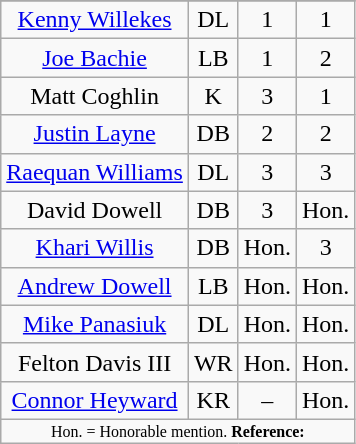<table class="wikitable sortable sortable" style="text-align: center">
<tr align=center>
</tr>
<tr>
<td><a href='#'>Kenny Willekes</a></td>
<td>DL</td>
<td>1</td>
<td>1</td>
</tr>
<tr>
<td><a href='#'>Joe Bachie</a></td>
<td>LB</td>
<td>1</td>
<td>2</td>
</tr>
<tr>
<td>Matt Coghlin</td>
<td>K</td>
<td>3</td>
<td>1</td>
</tr>
<tr>
<td><a href='#'>Justin Layne</a></td>
<td>DB</td>
<td>2</td>
<td>2</td>
</tr>
<tr>
<td><a href='#'>Raequan Williams</a></td>
<td>DL</td>
<td>3</td>
<td>3</td>
</tr>
<tr>
<td>David Dowell</td>
<td>DB</td>
<td>3</td>
<td data-sort-value="4">Hon.</td>
</tr>
<tr>
<td><a href='#'>Khari Willis</a></td>
<td>DB</td>
<td data-sort-value="4">Hon.</td>
<td>3</td>
</tr>
<tr>
<td><a href='#'>Andrew Dowell</a></td>
<td>LB</td>
<td data-sort-value="4">Hon.</td>
<td data-sort-value="4">Hon.</td>
</tr>
<tr>
<td><a href='#'>Mike Panasiuk</a></td>
<td>DL</td>
<td data-sort-value="4">Hon.</td>
<td data-sort-value="4">Hon.</td>
</tr>
<tr>
<td>Felton Davis III</td>
<td>WR</td>
<td data-sort-value="4">Hon.</td>
<td data-sort-value="4">Hon.</td>
</tr>
<tr>
<td><a href='#'>Connor Heyward</a></td>
<td>KR</td>
<td data-sort-value="5">–</td>
<td data-sort-value="4">Hon.</td>
</tr>
<tr class="sortbottom">
<td colspan="4"  style="font-size:8pt; text-align:center;">Hon. = Honorable mention. <strong>Reference:</strong></td>
</tr>
</table>
